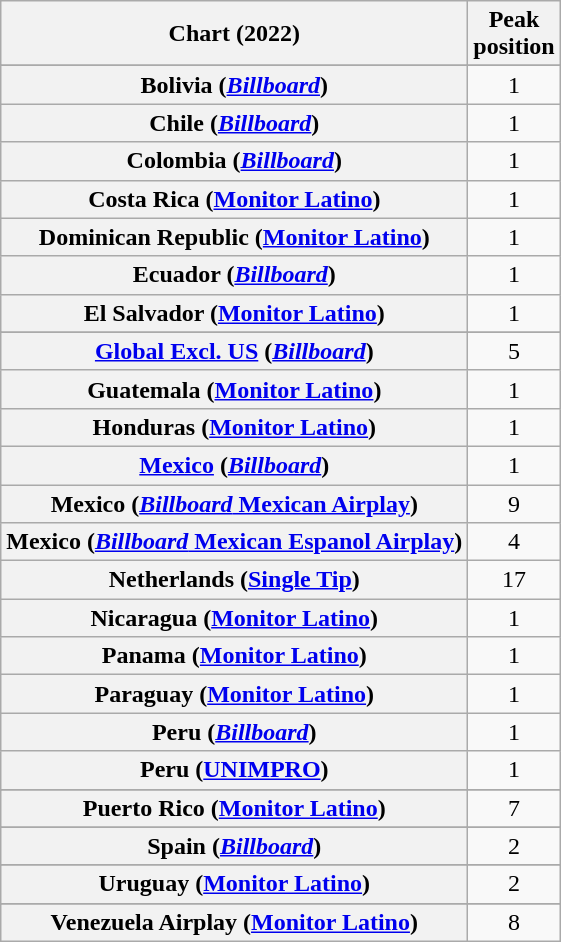<table class="wikitable sortable plainrowheaders" style="text-align:center">
<tr>
<th scope="col">Chart (2022)</th>
<th scope="col">Peak<br>position</th>
</tr>
<tr>
</tr>
<tr>
<th scope="row">Bolivia (<em><a href='#'>Billboard</a></em>)</th>
<td>1</td>
</tr>
<tr>
<th scope="row">Chile (<em><a href='#'>Billboard</a></em>)</th>
<td>1</td>
</tr>
<tr>
<th scope="row">Colombia (<em><a href='#'>Billboard</a></em>)</th>
<td>1</td>
</tr>
<tr>
<th scope="row">Costa Rica (<a href='#'>Monitor Latino</a>)</th>
<td>1</td>
</tr>
<tr>
<th scope="row">Dominican Republic (<a href='#'>Monitor Latino</a>)</th>
<td>1</td>
</tr>
<tr>
<th scope="row">Ecuador (<em><a href='#'>Billboard</a></em>)</th>
<td>1</td>
</tr>
<tr>
<th scope="row">El Salvador (<a href='#'>Monitor Latino</a>)</th>
<td>1</td>
</tr>
<tr>
</tr>
<tr>
<th scope="row"><a href='#'>Global Excl. US</a> (<em><a href='#'>Billboard</a></em>)</th>
<td>5</td>
</tr>
<tr>
<th scope="row">Guatemala (<a href='#'>Monitor Latino</a>)</th>
<td>1</td>
</tr>
<tr>
<th scope="row">Honduras (<a href='#'>Monitor Latino</a>)</th>
<td>1</td>
</tr>
<tr>
<th scope="row"><a href='#'>Mexico</a> (<a href='#'><em>Billboard</em></a>)</th>
<td>1</td>
</tr>
<tr>
<th scope="row">Mexico (<a href='#'><em>Billboard</em> Mexican Airplay</a>)</th>
<td>9</td>
</tr>
<tr>
<th scope="row">Mexico (<a href='#'><em>Billboard</em> Mexican Espanol Airplay</a>)</th>
<td>4</td>
</tr>
<tr>
<th scope="row">Netherlands (<a href='#'>Single Tip</a>)</th>
<td>17</td>
</tr>
<tr>
<th scope="row">Nicaragua (<a href='#'>Monitor Latino</a>)</th>
<td>1</td>
</tr>
<tr>
<th scope="row">Panama (<a href='#'>Monitor Latino</a>)</th>
<td>1</td>
</tr>
<tr>
<th scope="row">Paraguay (<a href='#'>Monitor Latino</a>)</th>
<td>1</td>
</tr>
<tr>
<th scope="row">Peru (<a href='#'><em>Billboard</em></a>)</th>
<td>1</td>
</tr>
<tr>
<th scope="row">Peru (<a href='#'>UNIMPRO</a>)</th>
<td>1</td>
</tr>
<tr>
</tr>
<tr>
<th scope="row">Puerto Rico (<a href='#'>Monitor Latino</a>)</th>
<td>7</td>
</tr>
<tr>
</tr>
<tr>
</tr>
<tr>
<th scope="row">Spain (<em><a href='#'>Billboard</a></em>)</th>
<td>2</td>
</tr>
<tr>
</tr>
<tr>
</tr>
<tr>
<th scope="row">Uruguay (<a href='#'>Monitor Latino</a>)</th>
<td>2</td>
</tr>
<tr>
</tr>
<tr>
</tr>
<tr>
</tr>
<tr>
</tr>
<tr>
</tr>
<tr>
</tr>
<tr>
<th scope="row">Venezuela Airplay (<a href='#'>Monitor Latino</a>)</th>
<td>8</td>
</tr>
</table>
